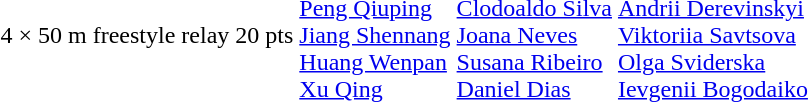<table>
<tr>
<td nowrap>4 × 50 m freestyle relay<br></td>
<td>20 pts</td>
<td><br><a href='#'>Peng Qiuping</a><br><a href='#'>Jiang Shennang</a><br><a href='#'>Huang Wenpan</a><br><a href='#'>Xu Qing</a></td>
<td><br><a href='#'>Clodoaldo Silva</a><br><a href='#'>Joana Neves</a><br><a href='#'>Susana Ribeiro</a><br><a href='#'>Daniel Dias</a></td>
<td><br><a href='#'>Andrii Derevinskyi</a><br><a href='#'>Viktoriia Savtsova</a><br><a href='#'>Olga Sviderska</a><br><a href='#'>Ievgenii Bogodaiko</a></td>
</tr>
</table>
